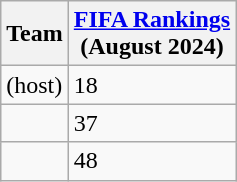<table class="wikitable sortable" style="text-align: left;">
<tr>
<th>Team</th>
<th><a href='#'>FIFA Rankings</a><br>(August 2024)</th>
</tr>
<tr>
<td> (host)</td>
<td>18</td>
</tr>
<tr>
<td></td>
<td>37</td>
</tr>
<tr>
<td></td>
<td>48</td>
</tr>
</table>
